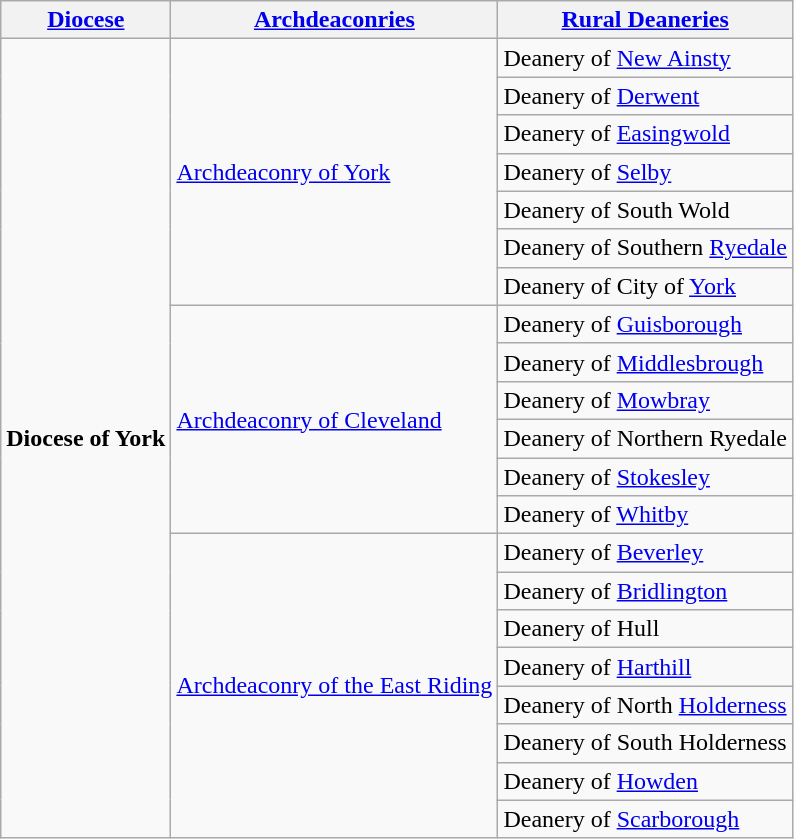<table class="wikitable sortable">
<tr>
<th><a href='#'>Diocese</a></th>
<th><a href='#'>Archdeaconries</a></th>
<th><a href='#'>Rural Deaneries</a></th>
</tr>
<tr>
<td rowspan="21"><strong>Diocese of York</strong></td>
<td rowspan="7"><a href='#'>Archdeaconry of York</a></td>
<td>Deanery of <a href='#'>New Ainsty</a></td>
</tr>
<tr>
<td>Deanery of <a href='#'>Derwent</a></td>
</tr>
<tr>
<td>Deanery of <a href='#'>Easingwold</a></td>
</tr>
<tr>
<td>Deanery of <a href='#'>Selby</a></td>
</tr>
<tr>
<td>Deanery of South Wold</td>
</tr>
<tr>
<td>Deanery of Southern <a href='#'>Ryedale</a></td>
</tr>
<tr>
<td>Deanery of City of <a href='#'>York</a></td>
</tr>
<tr>
<td rowspan="6"><a href='#'>Archdeaconry of Cleveland</a></td>
<td>Deanery of <a href='#'>Guisborough</a></td>
</tr>
<tr>
<td>Deanery of <a href='#'>Middlesbrough</a></td>
</tr>
<tr>
<td>Deanery of <a href='#'>Mowbray</a></td>
</tr>
<tr>
<td>Deanery of Northern Ryedale</td>
</tr>
<tr>
<td>Deanery of <a href='#'>Stokesley</a></td>
</tr>
<tr>
<td>Deanery of <a href='#'>Whitby</a></td>
</tr>
<tr>
<td rowspan="8"><a href='#'>Archdeaconry of the East Riding</a></td>
<td>Deanery of <a href='#'>Beverley</a></td>
</tr>
<tr>
<td>Deanery of <a href='#'>Bridlington</a></td>
</tr>
<tr>
<td>Deanery of Hull</td>
</tr>
<tr>
<td>Deanery of <a href='#'>Harthill</a></td>
</tr>
<tr>
<td>Deanery of North <a href='#'>Holderness</a></td>
</tr>
<tr>
<td>Deanery of South Holderness</td>
</tr>
<tr>
<td>Deanery of <a href='#'>Howden</a></td>
</tr>
<tr>
<td>Deanery of <a href='#'>Scarborough</a></td>
</tr>
</table>
